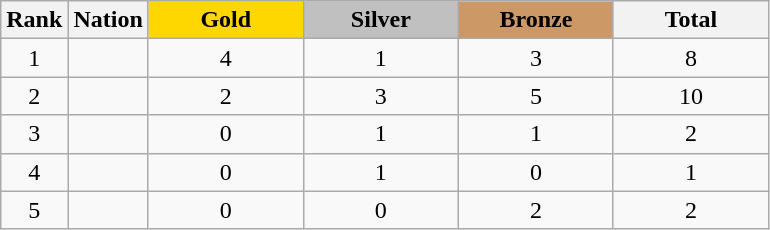<table class="wikitable sortable plainrowheaders" style="text-align: center">
<tr>
<th scope="col">Rank</th>
<th scope="col">Nation</th>
<th scope="col" style="background-color:gold; width:6em;">Gold</th>
<th scope="col" style="background-color:silver; width:6em;">Silver</th>
<th scope="col" style="background-color:#cc9966; width:6em;">Bronze</th>
<th scope="col" style="width:6em;">Total</th>
</tr>
<tr>
<td>1</td>
<td style=text-align:left></td>
<td>4</td>
<td>1</td>
<td>3</td>
<td>8</td>
</tr>
<tr>
<td>2</td>
<td style=text-align:left></td>
<td>2</td>
<td>3</td>
<td>5</td>
<td>10</td>
</tr>
<tr>
<td>3</td>
<td style=text-align:left></td>
<td>0</td>
<td>1</td>
<td>1</td>
<td>2</td>
</tr>
<tr>
<td>4</td>
<td style=text-align:left></td>
<td>0</td>
<td>1</td>
<td>0</td>
<td>1</td>
</tr>
<tr>
<td>5</td>
<td style=text-align:left></td>
<td>0</td>
<td>0</td>
<td>2</td>
<td>2</td>
</tr>
</table>
